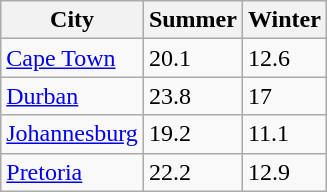<table class="wikitable floatright">
<tr>
<th>City</th>
<th>Summer</th>
<th>Winter</th>
</tr>
<tr>
<td><a href='#'>Cape Town</a></td>
<td>20.1</td>
<td>12.6</td>
</tr>
<tr>
<td><a href='#'>Durban</a></td>
<td>23.8</td>
<td>17</td>
</tr>
<tr>
<td><a href='#'>Johannesburg</a></td>
<td>19.2</td>
<td>11.1</td>
</tr>
<tr>
<td><a href='#'>Pretoria</a></td>
<td>22.2</td>
<td>12.9</td>
</tr>
</table>
